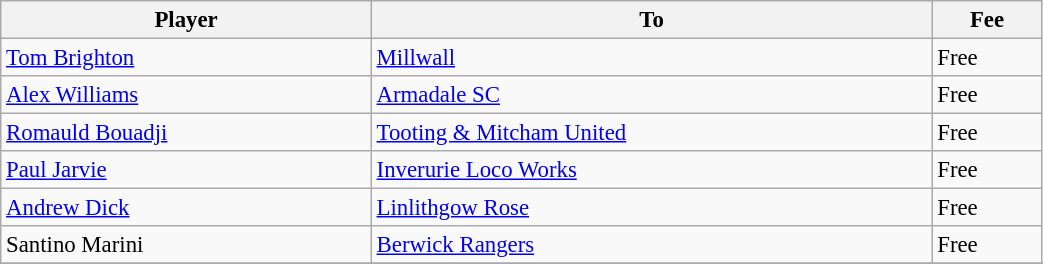<table class="wikitable" style="text-align:center; font-size:95%;width:55%; text-align:left">
<tr>
<th><strong>Player</strong></th>
<th><strong>To</strong></th>
<th><strong>Fee</strong></th>
</tr>
<tr --->
<td> <a href='#'>Tom Brighton</a></td>
<td><a href='#'>Millwall</a></td>
<td>Free</td>
</tr>
<tr --->
<td> <a href='#'>Alex Williams</a></td>
<td><a href='#'>Armadale SC</a></td>
<td>Free</td>
</tr>
<tr --->
<td> <a href='#'>Romauld Bouadji</a></td>
<td><a href='#'>Tooting & Mitcham United</a></td>
<td>Free</td>
</tr>
<tr --->
<td> <a href='#'>Paul Jarvie</a></td>
<td><a href='#'>Inverurie Loco Works</a></td>
<td>Free</td>
</tr>
<tr --->
<td> <a href='#'>Andrew Dick</a></td>
<td><a href='#'>Linlithgow Rose</a></td>
<td>Free</td>
</tr>
<tr --->
<td> Santino Marini</td>
<td><a href='#'>Berwick Rangers</a></td>
<td>Free</td>
</tr>
<tr --->
</tr>
</table>
